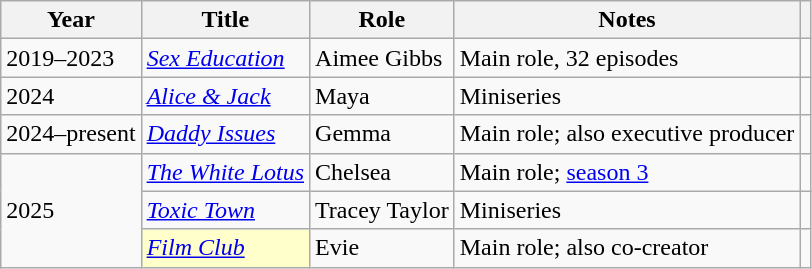<table class="wikitable sortable plainrowheaders">
<tr>
<th>Year</th>
<th>Title</th>
<th>Role</th>
<th class="unsortable">Notes</th>
<th class="unsortable"></th>
</tr>
<tr>
<td>2019–2023</td>
<td><em><a href='#'>Sex Education</a></em></td>
<td>Aimee Gibbs</td>
<td>Main role, 32 episodes</td>
<td style="text-align:center;"></td>
</tr>
<tr>
<td>2024</td>
<td><em><a href='#'>Alice & Jack</a></em></td>
<td>Maya</td>
<td>Miniseries</td>
<td style="text-align:center;"></td>
</tr>
<tr>
<td>2024–present</td>
<td><em><a href='#'>Daddy Issues</a></em></td>
<td>Gemma</td>
<td>Main role; also executive producer</td>
<td style="text-align:center;"></td>
</tr>
<tr>
<td rowspan="3">2025</td>
<td><em><a href='#'>The White Lotus</a></em></td>
<td>Chelsea</td>
<td>Main role; <a href='#'>season 3</a></td>
<td style="text-align:center;"></td>
</tr>
<tr>
<td><em><a href='#'>Toxic Town</a></em></td>
<td>Tracey Taylor</td>
<td>Miniseries</td>
<td style="text-align:center;"></td>
</tr>
<tr>
<td style="background:#FFFFCC;"><em><a href='#'>Film Club</a></em> </td>
<td>Evie</td>
<td>Main role; also co-creator</td>
<td style="text-align:center;"></td>
</tr>
</table>
